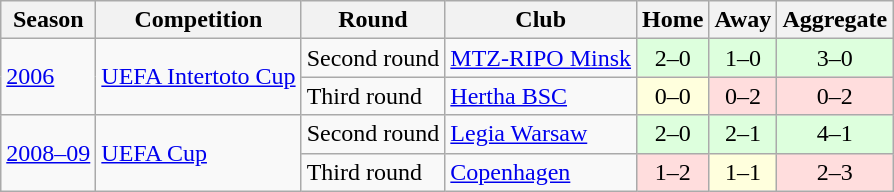<table class="wikitable">
<tr>
<th>Season</th>
<th>Competition</th>
<th>Round</th>
<th>Club</th>
<th>Home</th>
<th>Away</th>
<th>Aggregate</th>
</tr>
<tr>
<td rowspan="2"><a href='#'>2006</a></td>
<td rowspan="2"><a href='#'>UEFA Intertoto Cup</a></td>
<td>Second round</td>
<td> <a href='#'>MTZ-RIPO Minsk</a></td>
<td bgcolor="#ddffdd" style="text-align:center;">2–0</td>
<td bgcolor="#ddffdd" style="text-align:center;">1–0</td>
<td bgcolor="#ddffdd" style="text-align:center;">3–0</td>
</tr>
<tr>
<td>Third round</td>
<td> <a href='#'>Hertha BSC</a></td>
<td bgcolor="#ffffdd" style="text-align:center;">0–0</td>
<td bgcolor="#ffdddd" style="text-align:center;">0–2</td>
<td bgcolor="#ffdddd" style="text-align:center;">0–2</td>
</tr>
<tr>
<td rowspan="2"><a href='#'>2008–09</a></td>
<td rowspan="2"><a href='#'>UEFA Cup</a></td>
<td>Second round</td>
<td> <a href='#'>Legia Warsaw</a></td>
<td bgcolor="#ddffdd" style="text-align:center;">2–0</td>
<td bgcolor="#ddffdd" style="text-align:center;">2–1</td>
<td bgcolor="#ddffdd" style="text-align:center;">4–1</td>
</tr>
<tr>
<td>Third round</td>
<td> <a href='#'>Copenhagen</a></td>
<td bgcolor="#ffdddd" style="text-align:center;">1–2</td>
<td bgcolor="#ffffdd" style="text-align:center;">1–1</td>
<td bgcolor="#ffdddd" style="text-align:center;">2–3</td>
</tr>
</table>
